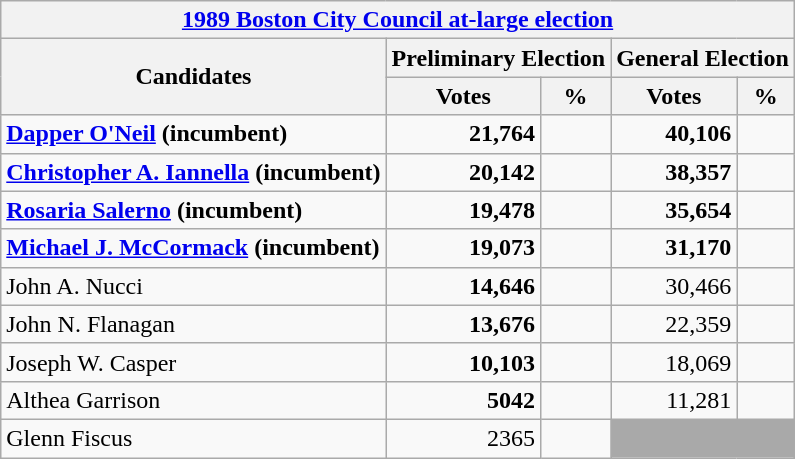<table class=wikitable>
<tr>
<th colspan=5><a href='#'>1989 Boston City Council at-large election</a></th>
</tr>
<tr>
<th rowspan="2"><strong>Candidates</strong></th>
<th colspan=2><strong>Preliminary Election</strong></th>
<th colspan=2><strong>General Election</strong></th>
</tr>
<tr>
<th>Votes</th>
<th>%</th>
<th>Votes</th>
<th>%</th>
</tr>
<tr>
<td><strong><a href='#'>Dapper O'Neil</a> (incumbent)</strong></td>
<td style="text-align:right;"><strong>21,764</strong></td>
<td style="text-align:right;"><strong></strong></td>
<td style="text-align:right;"><strong>40,106</strong></td>
<td style="text-align:right;"><strong></strong></td>
</tr>
<tr>
<td><strong><a href='#'>Christopher A. Iannella</a> (incumbent)</strong></td>
<td style="text-align:right;"><strong>20,142</strong></td>
<td style="text-align:right;"><strong></strong></td>
<td style="text-align:right;"><strong>38,357</strong></td>
<td style="text-align:right;"><strong></strong></td>
</tr>
<tr>
<td><strong><a href='#'>Rosaria Salerno</a> (incumbent)</strong></td>
<td style="text-align:right;"><strong>19,478</strong></td>
<td style="text-align:right;"><strong></strong></td>
<td style="text-align:right;"><strong>35,654</strong></td>
<td style="text-align:right;"><strong></strong></td>
</tr>
<tr>
<td><strong><a href='#'>Michael J. McCormack</a> (incumbent)</strong></td>
<td style="text-align:right;"><strong>19,073</strong></td>
<td style="text-align:right;"><strong></strong></td>
<td style="text-align:right;"><strong>31,170</strong></td>
<td style="text-align:right;"><strong></strong></td>
</tr>
<tr>
<td>John A. Nucci</td>
<td style="text-align:right;"><strong>14,646</strong></td>
<td style="text-align:right;"><strong></strong></td>
<td style="text-align:right;">30,466</td>
<td style="text-align:right;"></td>
</tr>
<tr>
<td>John N. Flanagan</td>
<td style="text-align:right;"><strong>13,676</strong></td>
<td style="text-align:right;"><strong></strong></td>
<td style="text-align:right;">22,359</td>
<td style="text-align:right;"></td>
</tr>
<tr>
<td>Joseph W. Casper</td>
<td style="text-align:right;"><strong>10,103</strong></td>
<td style="text-align:right;"><strong></strong></td>
<td style="text-align:right;">18,069</td>
<td style="text-align:right;"></td>
</tr>
<tr>
<td>Althea Garrison</td>
<td style="text-align:right;"><strong>5042</strong></td>
<td style="text-align:right;"><strong></strong></td>
<td style="text-align:right;">11,281</td>
<td style="text-align:right;"></td>
</tr>
<tr>
<td>Glenn Fiscus</td>
<td style="text-align:right;">2365</td>
<td style="text-align:right;"></td>
<td colspan="2" style="background:darkgrey;"> </td>
</tr>
</table>
